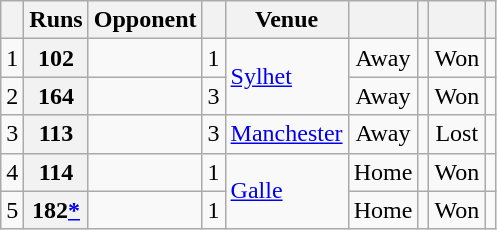<table class="wikitable" style="text-align:center">
<tr>
<th></th>
<th>Runs</th>
<th>Opponent</th>
<th><a href='#'></a></th>
<th>Venue</th>
<th></th>
<th></th>
<th></th>
<th class="unsortable" scope="col"></th>
</tr>
<tr>
<td>1</td>
<th scope="row"> 102</th>
<td style="text-align:left"></td>
<td>1</td>
<td style="text-align:left" rowspan=2><a href='#'>Sylhet</a></td>
<td>Away</td>
<td style="text-align:left"></td>
<td>Won</td>
<td></td>
</tr>
<tr>
<td>2</td>
<th scope="row"> 164</th>
<td style="text-align:left"></td>
<td>3</td>
<td>Away</td>
<td style="text-align:left"></td>
<td>Won</td>
<td></td>
</tr>
<tr>
<td>3</td>
<th scope="row"> 113</th>
<td style="text-align:left"></td>
<td>3</td>
<td style="text-align:left"><a href='#'>Manchester</a></td>
<td>Away</td>
<td style="text-align:left"></td>
<td>Lost</td>
<td></td>
</tr>
<tr>
<td>4</td>
<th scope="row"> 114</th>
<td style="text-align:left"></td>
<td>1</td>
<td style="text-align:left" rowspan=2><a href='#'>Galle</a></td>
<td>Home</td>
<td style="text-align:left"></td>
<td>Won</td>
<td></td>
</tr>
<tr>
<td>5</td>
<th scope="row"> 182<a href='#'>*</a></th>
<td style="text-align:left"></td>
<td>1</td>
<td>Home</td>
<td style="text-align:left"></td>
<td>Won</td>
<td></td>
</tr>
</table>
